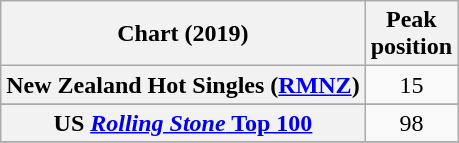<table class="wikitable sortable plainrowheaders" style="text-align:center">
<tr>
<th>Chart (2019)</th>
<th>Peak<br>position</th>
</tr>
<tr>
<th scope="row">New Zealand Hot Singles (<a href='#'>RMNZ</a>)</th>
<td align="center">15</td>
</tr>
<tr>
</tr>
<tr>
</tr>
<tr>
</tr>
<tr>
</tr>
<tr>
<th scope="row">US <a href='#'><em>Rolling Stone</em> Top 100</a></th>
<td>98</td>
</tr>
<tr>
</tr>
</table>
